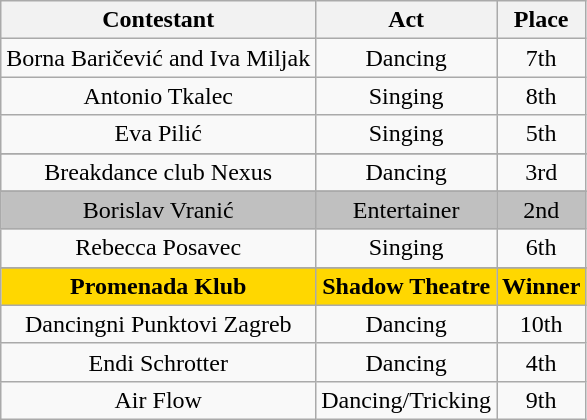<table class="wikitable sortable" style=text-align:center;>
<tr>
<th>Contestant</th>
<th>Act</th>
<th>Place</th>
</tr>
<tr>
<td>Borna Baričević and Iva Miljak</td>
<td>Dancing</td>
<td>7th</td>
</tr>
<tr>
<td>Antonio Tkalec</td>
<td>Singing</td>
<td>8th</td>
</tr>
<tr>
<td>Eva Pilić</td>
<td>Singing</td>
<td>5th</td>
</tr>
<tr>
</tr>
<tr>
<td>Breakdance club Nexus</td>
<td>Dancing</td>
<td>3rd</td>
</tr>
<tr>
</tr>
<tr bgcolor="silver">
<td>Borislav Vranić</td>
<td>Entertainer</td>
<td>2nd</td>
</tr>
<tr>
<td>Rebecca Posavec</td>
<td>Singing</td>
<td>6th</td>
</tr>
<tr>
</tr>
<tr bgcolor="gold">
<td><strong>Promenada Klub</strong></td>
<td><strong>Shadow Theatre</strong></td>
<td><strong>Winner</strong></td>
</tr>
<tr>
<td>Dancingni Punktovi Zagreb</td>
<td>Dancing</td>
<td>10th</td>
</tr>
<tr>
<td>Endi Schrotter</td>
<td>Dancing</td>
<td>4th</td>
</tr>
<tr>
<td>Air Flow</td>
<td>Dancing/Tricking</td>
<td>9th</td>
</tr>
</table>
